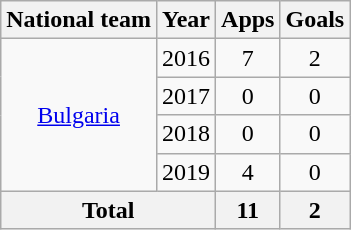<table class="wikitable" style="text-align:center">
<tr>
<th>National team</th>
<th>Year</th>
<th>Apps</th>
<th>Goals</th>
</tr>
<tr>
<td rowspan="4"><a href='#'>Bulgaria</a></td>
<td>2016</td>
<td>7</td>
<td>2</td>
</tr>
<tr>
<td>2017</td>
<td>0</td>
<td>0</td>
</tr>
<tr>
<td>2018</td>
<td>0</td>
<td>0</td>
</tr>
<tr>
<td>2019</td>
<td>4</td>
<td>0</td>
</tr>
<tr>
<th colspan="2">Total</th>
<th>11</th>
<th>2</th>
</tr>
</table>
